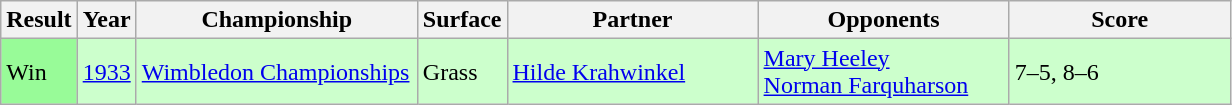<table class='sortable wikitable'>
<tr>
<th>Result</th>
<th>Year</th>
<th style="width:180px">Championship</th>
<th style="width:50px">Surface</th>
<th style="width:160px">Partner</th>
<th style="width:160px">Opponents</th>
<th style="width:140px" class="unsortable">Score</th>
</tr>
<tr style="background:#ccffcc">
<td style="background:#98FB98">Win</td>
<td><a href='#'>1933</a></td>
<td><a href='#'>Wimbledon Championships</a></td>
<td>Grass</td>
<td> <a href='#'>Hilde Krahwinkel</a></td>
<td> <a href='#'>Mary Heeley</a><br> <a href='#'>Norman Farquharson</a></td>
<td>7–5, 8–6</td>
</tr>
</table>
